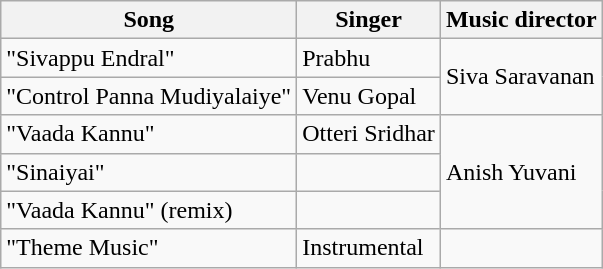<table class="wikitable">
<tr>
<th>Song</th>
<th>Singer</th>
<th>Music director</th>
</tr>
<tr>
<td>"Sivappu Endral"</td>
<td>Prabhu</td>
<td rowspan="2">Siva Saravanan</td>
</tr>
<tr>
<td>"Control Panna Mudiyalaiye"</td>
<td>Venu Gopal</td>
</tr>
<tr>
<td>"Vaada Kannu"</td>
<td>Otteri Sridhar</td>
<td rowspan="3">Anish Yuvani</td>
</tr>
<tr>
<td>"Sinaiyai"</td>
<td></td>
</tr>
<tr>
<td>"Vaada Kannu" (remix)</td>
<td></td>
</tr>
<tr>
<td>"Theme Music"</td>
<td>Instrumental</td>
<td></td>
</tr>
</table>
